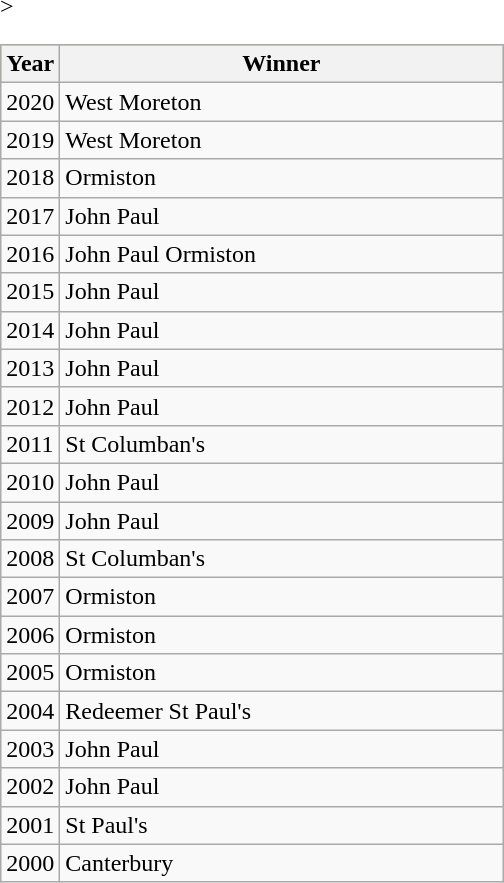<table class="wikitable">
<tr bgcolor=#bdb76b>
<th style="width:2em;">Year</th>
<th style="width:18em;">Winner</th>
</tr>
<tr -->>
<td>2020</td>
<td>West Moreton</td>
</tr>
<tr>
<td>2019</td>
<td>West Moreton</td>
</tr>
<tr>
<td>2018</td>
<td>Ormiston</td>
</tr>
<tr>
<td>2017</td>
<td>John Paul</td>
</tr>
<tr>
<td>2016</td>
<td>John Paul Ormiston</td>
</tr>
<tr>
<td>2015</td>
<td>John Paul</td>
</tr>
<tr>
<td>2014</td>
<td>John Paul</td>
</tr>
<tr>
<td>2013</td>
<td>John Paul</td>
</tr>
<tr>
<td>2012</td>
<td>John Paul</td>
</tr>
<tr>
<td>2011</td>
<td>St Columban's</td>
</tr>
<tr>
<td>2010</td>
<td>John Paul</td>
</tr>
<tr>
<td>2009</td>
<td>John Paul</td>
</tr>
<tr>
<td>2008</td>
<td>St Columban's</td>
</tr>
<tr>
<td>2007</td>
<td>Ormiston</td>
</tr>
<tr>
<td>2006</td>
<td>Ormiston</td>
</tr>
<tr>
<td>2005</td>
<td>Ormiston</td>
</tr>
<tr>
<td>2004</td>
<td>Redeemer St Paul's</td>
</tr>
<tr>
<td>2003</td>
<td>John Paul</td>
</tr>
<tr>
<td>2002</td>
<td>John Paul</td>
</tr>
<tr>
<td>2001</td>
<td>St Paul's</td>
</tr>
<tr>
<td>2000</td>
<td>Canterbury</td>
</tr>
</table>
